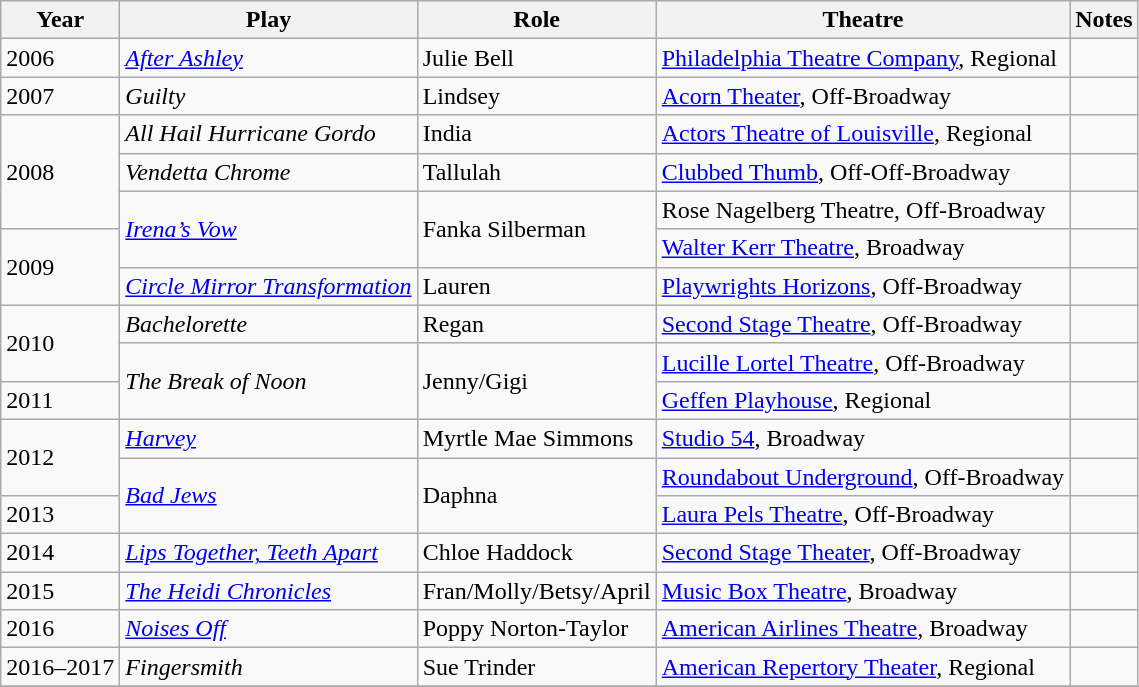<table class="wikitable sortable">
<tr>
<th>Year</th>
<th>Play</th>
<th>Role</th>
<th>Theatre</th>
<th>Notes</th>
</tr>
<tr>
<td>2006</td>
<td><em><a href='#'>After Ashley</a></em></td>
<td>Julie Bell</td>
<td><a href='#'>Philadelphia Theatre Company</a>, Regional</td>
<td></td>
</tr>
<tr>
<td>2007</td>
<td><em>Guilty</em></td>
<td>Lindsey</td>
<td><a href='#'>Acorn Theater</a>, Off-Broadway</td>
<td></td>
</tr>
<tr>
<td rowspan="3">2008</td>
<td><em>All Hail Hurricane Gordo</em></td>
<td>India</td>
<td><a href='#'>Actors Theatre of Louisville</a>, Regional</td>
<td></td>
</tr>
<tr>
<td><em>Vendetta Chrome</em></td>
<td>Tallulah</td>
<td><a href='#'>Clubbed Thumb</a>, Off-Off-Broadway</td>
<td></td>
</tr>
<tr>
<td rowspan="2"><em><a href='#'>Irena’s Vow</a></em></td>
<td rowspan="2">Fanka Silberman</td>
<td>Rose Nagelberg Theatre, Off-Broadway</td>
<td></td>
</tr>
<tr>
<td rowspan="2">2009</td>
<td><a href='#'>Walter Kerr Theatre</a>, Broadway</td>
<td></td>
</tr>
<tr>
<td><em><a href='#'>Circle Mirror Transformation</a></em></td>
<td>Lauren</td>
<td><a href='#'>Playwrights Horizons</a>, Off-Broadway</td>
<td></td>
</tr>
<tr>
<td rowspan="2">2010</td>
<td><em>Bachelorette</em></td>
<td>Regan</td>
<td><a href='#'>Second Stage Theatre</a>, Off-Broadway</td>
<td></td>
</tr>
<tr>
<td rowspan="2"><em>The Break of Noon</em></td>
<td rowspan="2">Jenny/Gigi</td>
<td><a href='#'>Lucille Lortel Theatre</a>, Off-Broadway</td>
<td></td>
</tr>
<tr>
<td>2011</td>
<td><a href='#'>Geffen Playhouse</a>, Regional</td>
<td></td>
</tr>
<tr>
<td rowspan="2">2012</td>
<td><em><a href='#'>Harvey</a></em></td>
<td>Myrtle Mae Simmons</td>
<td><a href='#'>Studio 54</a>, Broadway</td>
<td></td>
</tr>
<tr>
<td rowspan="2"><em><a href='#'>Bad Jews</a></em></td>
<td rowspan="2">Daphna</td>
<td><a href='#'>Roundabout Underground</a>, Off-Broadway</td>
<td></td>
</tr>
<tr>
<td>2013</td>
<td><a href='#'>Laura Pels Theatre</a>, Off-Broadway</td>
<td></td>
</tr>
<tr>
<td>2014</td>
<td><em><a href='#'>Lips Together, Teeth Apart</a></em></td>
<td>Chloe Haddock</td>
<td><a href='#'>Second Stage Theater</a>, Off-Broadway</td>
<td></td>
</tr>
<tr>
<td>2015</td>
<td><em><a href='#'>The Heidi Chronicles</a></em></td>
<td>Fran/Molly/Betsy/April</td>
<td><a href='#'>Music Box Theatre</a>, Broadway</td>
<td></td>
</tr>
<tr>
<td>2016</td>
<td><em><a href='#'>Noises Off</a></em></td>
<td>Poppy Norton-Taylor</td>
<td><a href='#'>American Airlines Theatre</a>, Broadway</td>
<td></td>
</tr>
<tr>
<td>2016–2017</td>
<td><em>Fingersmith</em></td>
<td>Sue Trinder</td>
<td><a href='#'>American Repertory Theater</a>, Regional</td>
<td></td>
</tr>
<tr>
</tr>
</table>
